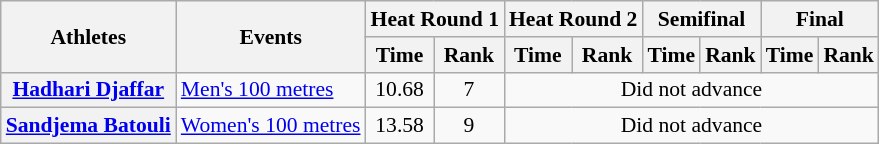<table class=wikitable plainrowheaders style=font-size:90%>
<tr>
<th scope="col" rowspan=2>Athletes</th>
<th scope="col" rowspan=2>Events</th>
<th scope="col" colspan=2>Heat Round 1</th>
<th scope="col" colspan=2>Heat Round 2</th>
<th scope="col" colspan=2>Semifinal</th>
<th scope="col" colspan=2>Final</th>
</tr>
<tr>
<th>Time</th>
<th>Rank</th>
<th>Time</th>
<th>Rank</th>
<th>Time</th>
<th>Rank</th>
<th>Time</th>
<th>Rank</th>
</tr>
<tr>
<th scope="row"><a href='#'>Hadhari Djaffar</a></th>
<td><a href='#'>Men's 100 metres</a></td>
<td align=center>10.68</td>
<td align=center>7</td>
<td align=center colspan=6>Did not advance</td>
</tr>
<tr>
<th scope="row"><a href='#'>Sandjema Batouli</a></th>
<td><a href='#'>Women's 100 metres</a></td>
<td align=center>13.58</td>
<td align=center>9</td>
<td align=center colspan=6>Did not advance</td>
</tr>
</table>
